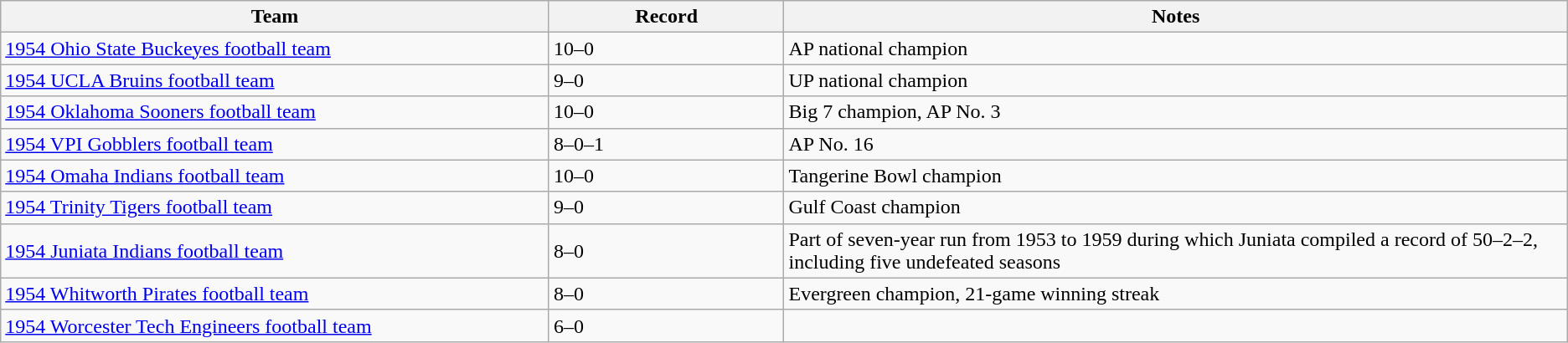<table class="wikitable sortable">
<tr>
<th bgcolor="#DDDDFF" width="35%">Team</th>
<th bgcolor="#DDDDFF" width="15%">Record</th>
<th bgcolor="#DDDDFF" width="50%">Notes</th>
</tr>
<tr>
<td><a href='#'>1954 Ohio State Buckeyes football team</a></td>
<td>10–0</td>
<td>AP national champion</td>
</tr>
<tr>
<td><a href='#'>1954 UCLA Bruins football team</a></td>
<td>9–0</td>
<td>UP national champion</td>
</tr>
<tr>
<td><a href='#'>1954 Oklahoma Sooners football team</a></td>
<td>10–0</td>
<td>Big 7 champion, AP No. 3</td>
</tr>
<tr>
<td><a href='#'>1954 VPI Gobblers football team</a></td>
<td>8–0–1</td>
<td>AP No. 16</td>
</tr>
<tr>
<td><a href='#'>1954 Omaha Indians football team</a></td>
<td>10–0</td>
<td>Tangerine Bowl champion</td>
</tr>
<tr>
<td><a href='#'>1954 Trinity Tigers football team</a></td>
<td>9–0</td>
<td>Gulf Coast champion</td>
</tr>
<tr>
<td><a href='#'>1954 Juniata Indians football team</a></td>
<td>8–0</td>
<td>Part of seven-year run from 1953 to 1959 during which Juniata compiled a record of 50–2–2, including five undefeated seasons</td>
</tr>
<tr>
<td><a href='#'>1954 Whitworth Pirates football team</a></td>
<td>8–0</td>
<td>Evergreen champion, 21-game winning streak</td>
</tr>
<tr>
<td><a href='#'>1954 Worcester Tech Engineers football team</a></td>
<td>6–0</td>
<td></td>
</tr>
</table>
